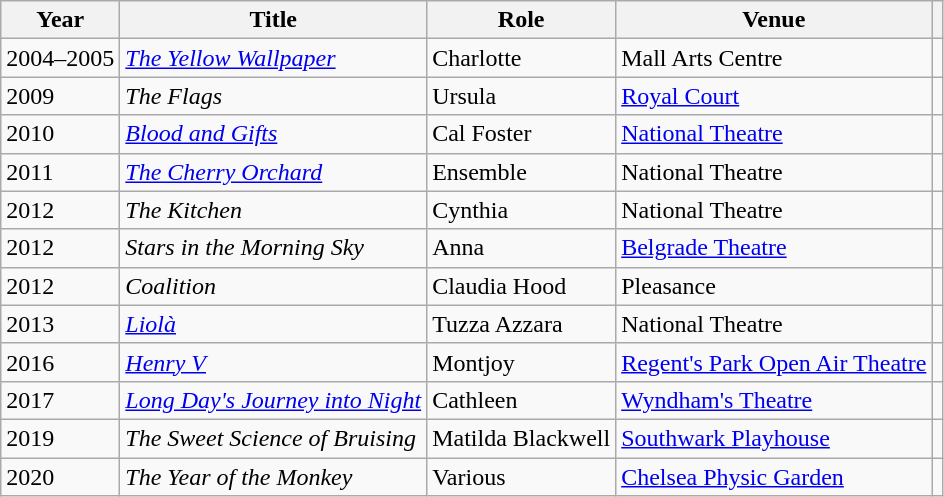<table class="wikitable">
<tr>
<th>Year</th>
<th>Title</th>
<th>Role</th>
<th>Venue</th>
<th></th>
</tr>
<tr>
<td>2004–2005</td>
<td><em><a href='#'>The Yellow Wallpaper</a></em></td>
<td>Charlotte</td>
<td>Mall Arts Centre</td>
<td align="center"></td>
</tr>
<tr>
<td>2009</td>
<td><em>The Flags</em></td>
<td>Ursula</td>
<td><a href='#'>Royal Court</a></td>
<td align="center"></td>
</tr>
<tr>
<td>2010</td>
<td><em><a href='#'>Blood and Gifts</a></em></td>
<td>Cal Foster</td>
<td><a href='#'>National Theatre</a></td>
<td align="center"></td>
</tr>
<tr>
<td>2011</td>
<td><em><a href='#'>The Cherry Orchard</a></em></td>
<td>Ensemble</td>
<td>National Theatre</td>
<td align="center"></td>
</tr>
<tr>
<td>2012</td>
<td><em>The Kitchen</em></td>
<td>Cynthia</td>
<td>National Theatre</td>
<td align="center"></td>
</tr>
<tr>
<td>2012</td>
<td><em>Stars in the Morning Sky</em></td>
<td>Anna</td>
<td><a href='#'>Belgrade Theatre</a></td>
<td align="center"></td>
</tr>
<tr>
<td>2012</td>
<td><em>Coalition</em></td>
<td>Claudia Hood</td>
<td>Pleasance</td>
<td align="center"></td>
</tr>
<tr>
<td>2013</td>
<td><em><a href='#'>Liolà</a></em></td>
<td>Tuzza Azzara</td>
<td>National Theatre</td>
<td align="center"></td>
</tr>
<tr>
<td>2016</td>
<td><em><a href='#'>Henry V</a></em></td>
<td>Montjoy</td>
<td><a href='#'>Regent's Park Open Air Theatre</a></td>
<td align="center"></td>
</tr>
<tr>
<td>2017</td>
<td><em><a href='#'>Long Day's Journey into Night</a></em></td>
<td>Cathleen</td>
<td><a href='#'>Wyndham's Theatre</a></td>
<td align="center"></td>
</tr>
<tr>
<td>2019</td>
<td><em>The Sweet Science of Bruising</em></td>
<td>Matilda Blackwell</td>
<td><a href='#'>Southwark Playhouse</a></td>
<td align="center"></td>
</tr>
<tr>
<td>2020</td>
<td><em>The Year of the Monkey</em></td>
<td>Various</td>
<td><a href='#'>Chelsea Physic Garden</a></td>
<td align="center"></td>
</tr>
</table>
